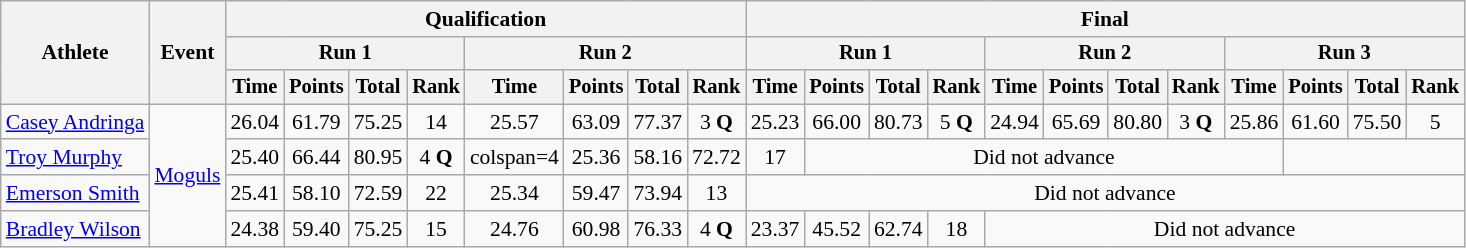<table class=wikitable style=font-size:90%;text-align:center>
<tr>
<th rowspan=3>Athlete</th>
<th rowspan=3>Event</th>
<th colspan=8>Qualification</th>
<th colspan=12>Final</th>
</tr>
<tr style=font-size:95%>
<th colspan=4>Run 1</th>
<th colspan=4>Run 2</th>
<th colspan=4>Run 1</th>
<th colspan=4>Run 2</th>
<th colspan=4>Run 3</th>
</tr>
<tr style=font-size:95%>
<th>Time</th>
<th>Points</th>
<th>Total</th>
<th>Rank</th>
<th>Time</th>
<th>Points</th>
<th>Total</th>
<th>Rank</th>
<th>Time</th>
<th>Points</th>
<th>Total</th>
<th>Rank</th>
<th>Time</th>
<th>Points</th>
<th>Total</th>
<th>Rank</th>
<th>Time</th>
<th>Points</th>
<th>Total</th>
<th>Rank</th>
</tr>
<tr>
<td align=left><a href='#'>Casey Andringa</a></td>
<td style="text-align:left;" rowspan="4"><a href='#'>Moguls</a></td>
<td>26.04</td>
<td>61.79</td>
<td>75.25</td>
<td>14</td>
<td>25.57</td>
<td>63.09</td>
<td>77.37</td>
<td>3 <strong>Q</strong></td>
<td>25.23</td>
<td>66.00</td>
<td>80.73</td>
<td>5 <strong>Q</strong></td>
<td>24.94</td>
<td>65.69</td>
<td>80.80</td>
<td>3 <strong>Q</strong></td>
<td>25.86</td>
<td>61.60</td>
<td>75.50</td>
<td>5</td>
</tr>
<tr>
<td align=left><a href='#'>Troy Murphy</a></td>
<td>25.40</td>
<td>66.44</td>
<td>80.95</td>
<td>4 <strong>Q</strong></td>
<td>colspan=4 </td>
<td>25.36</td>
<td>58.16</td>
<td>72.72</td>
<td>17</td>
<td colspan=8>Did not advance</td>
</tr>
<tr>
<td align=left><a href='#'>Emerson Smith</a></td>
<td>25.41</td>
<td>58.10</td>
<td>72.59</td>
<td>22</td>
<td>25.34</td>
<td>59.47</td>
<td>73.94</td>
<td>13</td>
<td colspan=12>Did not advance</td>
</tr>
<tr>
<td align=left><a href='#'>Bradley Wilson</a></td>
<td>24.38</td>
<td>59.40</td>
<td>75.25</td>
<td>15</td>
<td>24.76</td>
<td>60.98</td>
<td>76.33</td>
<td>4 <strong>Q</strong></td>
<td>23.37</td>
<td>45.52</td>
<td>62.74</td>
<td>18</td>
<td colspan=8>Did not advance</td>
</tr>
</table>
